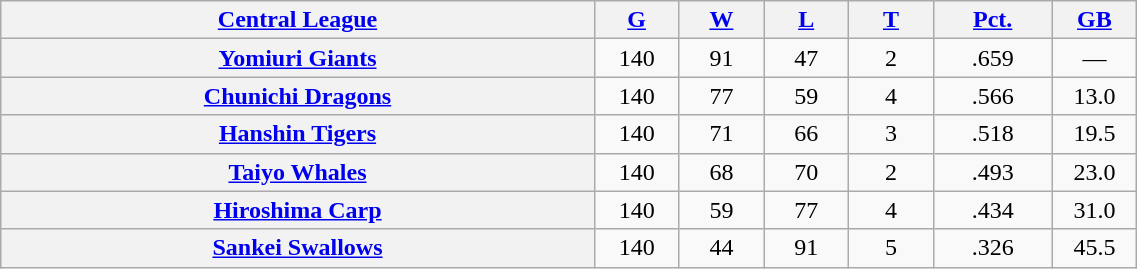<table class="wikitable plainrowheaders" width="60%" style="text-align:center;">
<tr>
<th scope="col" width="35%"><a href='#'>Central League</a></th>
<th scope="col" width="5%"><a href='#'>G</a></th>
<th scope="col" width="5%"><a href='#'>W</a></th>
<th scope="col" width="5%"><a href='#'>L</a></th>
<th scope="col" width="5%"><a href='#'>T</a></th>
<th scope="col" width="7%"><a href='#'>Pct.</a></th>
<th scope="col" width="5%"><a href='#'>GB</a></th>
</tr>
<tr>
<th scope="row" style="text-align:center;"><a href='#'>Yomiuri Giants</a></th>
<td>140</td>
<td>91</td>
<td>47</td>
<td>2</td>
<td>.659</td>
<td>—</td>
</tr>
<tr>
<th scope="row" style="text-align:center;"><a href='#'>Chunichi Dragons</a></th>
<td>140</td>
<td>77</td>
<td>59</td>
<td>4</td>
<td>.566</td>
<td>13.0</td>
</tr>
<tr>
<th scope="row" style="text-align:center;"><a href='#'>Hanshin Tigers</a></th>
<td>140</td>
<td>71</td>
<td>66</td>
<td>3</td>
<td>.518</td>
<td>19.5</td>
</tr>
<tr>
<th scope="row" style="text-align:center;"><a href='#'>Taiyo Whales</a></th>
<td>140</td>
<td>68</td>
<td>70</td>
<td>2</td>
<td>.493</td>
<td>23.0</td>
</tr>
<tr>
<th scope="row" style="text-align:center;"><a href='#'>Hiroshima Carp</a></th>
<td>140</td>
<td>59</td>
<td>77</td>
<td>4</td>
<td>.434</td>
<td>31.0</td>
</tr>
<tr>
<th scope="row" style="text-align:center;"><a href='#'>Sankei Swallows</a></th>
<td>140</td>
<td>44</td>
<td>91</td>
<td>5</td>
<td>.326</td>
<td>45.5</td>
</tr>
</table>
